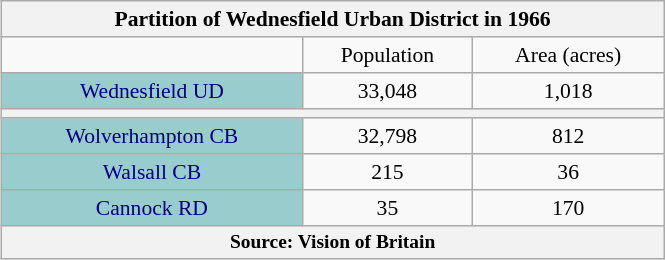<table class="wikitable" id="toc" style="float: right; margin-left: 1em; width: 35%; font-size: 90%; text-align:center" cellspacing="5">
<tr>
<th colspan="3"><strong>Partition of Wednesfield Urban District in 1966</strong></th>
</tr>
<tr>
<td></td>
<td>Population</td>
<td>Area (acres)</td>
</tr>
<tr>
<td style="background: #99CCCC; color: #000080">Wednesfield UD</td>
<td>33,048</td>
<td>1,018</td>
</tr>
<tr>
<th colspan="3"></th>
</tr>
<tr>
<td style="background: #99CCCC; color: #000080">Wolverhampton CB</td>
<td>32,798</td>
<td>812</td>
</tr>
<tr>
<td style="background: #99CCCC; color: #000080">Walsall CB</td>
<td>215</td>
<td>36</td>
</tr>
<tr>
<td style="background: #99CCCC; color: #000080">Cannock RD</td>
<td>35</td>
<td>170</td>
</tr>
<tr>
<th colspan="3" style="font-size:90%;">Source: Vision of Britain</th>
</tr>
</table>
